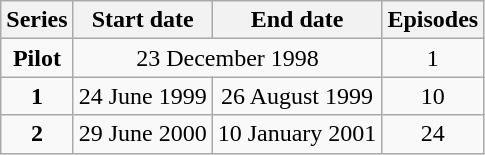<table class="wikitable" style="text-align:center;">
<tr>
<th>Series</th>
<th>Start date</th>
<th>End date</th>
<th>Episodes</th>
</tr>
<tr>
<td><strong>Pilot</strong></td>
<td colspan="2">23 December 1998</td>
<td>1</td>
</tr>
<tr>
<td><strong>1</strong></td>
<td>24 June 1999</td>
<td>26 August 1999</td>
<td>10</td>
</tr>
<tr>
<td><strong>2</strong></td>
<td>29 June 2000</td>
<td>10 January 2001</td>
<td>24</td>
</tr>
</table>
